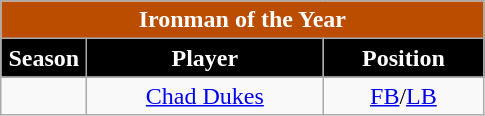<table class="wikitable sortable" style="text-align:center">
<tr>
<td colspan="4" style="background:#BA4D00; color:white;"><strong>Ironman of the Year</strong></td>
</tr>
<tr>
<th style="width:50px; background:black; color:white;">Season</th>
<th style="width:150px; background:black; color:white;">Player</th>
<th style="width:100px; background:black; color:white;">Position</th>
</tr>
<tr>
<td></td>
<td><a href='#'>Chad Dukes</a></td>
<td><a href='#'>FB</a>/<a href='#'>LB</a></td>
</tr>
</table>
